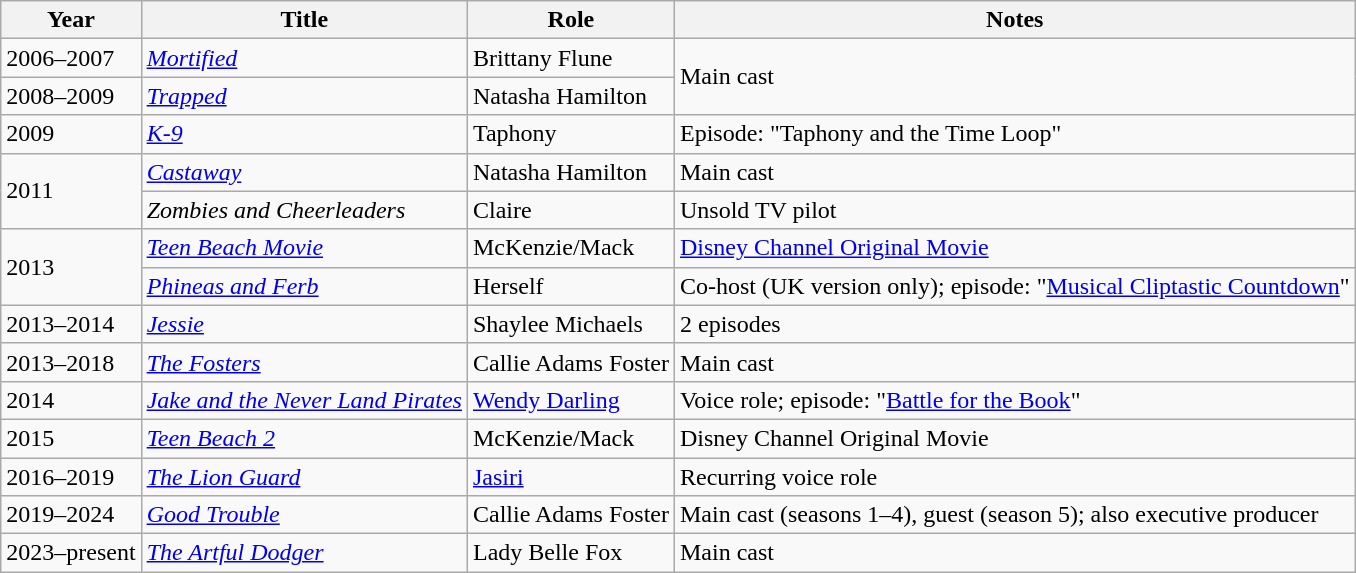<table class="wikitable sortable">
<tr>
<th>Year</th>
<th>Title</th>
<th>Role</th>
<th>Notes</th>
</tr>
<tr>
<td>2006–2007</td>
<td><em><a href='#'>Mortified</a></em></td>
<td>Brittany Flune</td>
<td rowspan="2">Main cast</td>
</tr>
<tr>
<td>2008–2009</td>
<td><em><a href='#'>Trapped</a></em></td>
<td>Natasha Hamilton</td>
</tr>
<tr>
<td>2009</td>
<td><em><a href='#'>K-9</a></em></td>
<td>Taphony</td>
<td>Episode: "Taphony and the Time Loop"</td>
</tr>
<tr>
<td rowspan="2">2011</td>
<td><em><a href='#'>Castaway</a></em></td>
<td>Natasha Hamilton</td>
<td>Main cast</td>
</tr>
<tr>
<td><em>Zombies and Cheerleaders</em></td>
<td>Claire</td>
<td>Unsold TV pilot</td>
</tr>
<tr>
<td rowspan="2">2013</td>
<td><em><a href='#'>Teen Beach Movie</a></em></td>
<td>McKenzie/Mack</td>
<td><a href='#'>Disney Channel Original Movie</a></td>
</tr>
<tr>
<td><em><a href='#'>Phineas and Ferb</a></em></td>
<td>Herself</td>
<td>Co-host (UK version only); episode: "<a href='#'>Musical Cliptastic Countdown</a>"</td>
</tr>
<tr>
<td>2013–2014</td>
<td><em><a href='#'>Jessie</a></em></td>
<td>Shaylee Michaels</td>
<td>2 episodes</td>
</tr>
<tr>
<td>2013–2018</td>
<td><em><a href='#'>The Fosters</a></em></td>
<td>Callie Adams Foster</td>
<td>Main cast</td>
</tr>
<tr>
<td>2014</td>
<td><em><a href='#'>Jake and the Never Land Pirates</a></em></td>
<td><a href='#'>Wendy Darling</a></td>
<td>Voice role; episode: "<a href='#'>Battle for the Book</a>"</td>
</tr>
<tr>
<td>2015</td>
<td><em><a href='#'>Teen Beach 2</a></em></td>
<td>McKenzie/Mack</td>
<td>Disney Channel Original Movie</td>
</tr>
<tr>
<td>2016–2019</td>
<td><em><a href='#'>The Lion Guard</a></em></td>
<td><a href='#'>Jasiri</a></td>
<td>Recurring voice role</td>
</tr>
<tr>
<td>2019–2024</td>
<td><em><a href='#'>Good Trouble</a></em></td>
<td>Callie Adams Foster</td>
<td>Main cast (seasons 1–4), guest (season 5); also executive producer</td>
</tr>
<tr>
<td>2023–present</td>
<td><em><a href='#'>The Artful Dodger</a></em></td>
<td>Lady Belle Fox</td>
<td>Main cast</td>
</tr>
</table>
